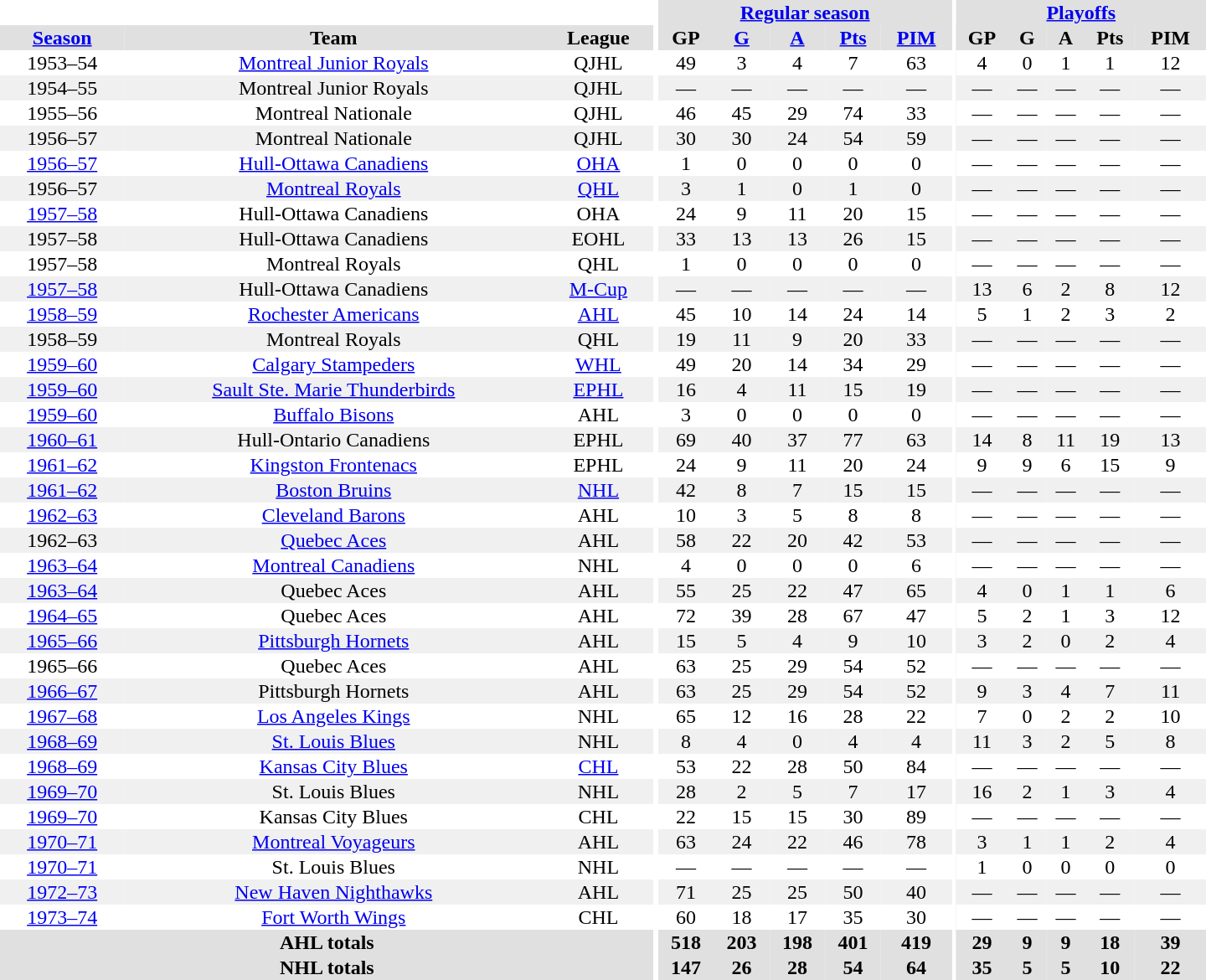<table border="0" cellpadding="1" cellspacing="0" style="text-align:center; width:60em">
<tr bgcolor="#e0e0e0">
<th colspan="3" bgcolor="#ffffff"></th>
<th rowspan="100" bgcolor="#ffffff"></th>
<th colspan="5"><a href='#'>Regular season</a></th>
<th rowspan="100" bgcolor="#ffffff"></th>
<th colspan="5"><a href='#'>Playoffs</a></th>
</tr>
<tr bgcolor="#e0e0e0">
<th><a href='#'>Season</a></th>
<th>Team</th>
<th>League</th>
<th>GP</th>
<th><a href='#'>G</a></th>
<th><a href='#'>A</a></th>
<th><a href='#'>Pts</a></th>
<th><a href='#'>PIM</a></th>
<th>GP</th>
<th>G</th>
<th>A</th>
<th>Pts</th>
<th>PIM</th>
</tr>
<tr>
<td>1953–54</td>
<td><a href='#'>Montreal Junior Royals</a></td>
<td>QJHL</td>
<td>49</td>
<td>3</td>
<td>4</td>
<td>7</td>
<td>63</td>
<td>4</td>
<td>0</td>
<td>1</td>
<td>1</td>
<td>12</td>
</tr>
<tr bgcolor="#f0f0f0">
<td>1954–55</td>
<td>Montreal Junior Royals</td>
<td>QJHL</td>
<td>—</td>
<td>—</td>
<td>—</td>
<td>—</td>
<td>—</td>
<td>—</td>
<td>—</td>
<td>—</td>
<td>—</td>
<td>—</td>
</tr>
<tr>
<td>1955–56</td>
<td>Montreal Nationale</td>
<td>QJHL</td>
<td>46</td>
<td>45</td>
<td>29</td>
<td>74</td>
<td>33</td>
<td>—</td>
<td>—</td>
<td>—</td>
<td>—</td>
<td>—</td>
</tr>
<tr bgcolor="#f0f0f0">
<td>1956–57</td>
<td>Montreal Nationale</td>
<td>QJHL</td>
<td>30</td>
<td>30</td>
<td>24</td>
<td>54</td>
<td>59</td>
<td>—</td>
<td>—</td>
<td>—</td>
<td>—</td>
<td>—</td>
</tr>
<tr>
<td><a href='#'>1956–57</a></td>
<td><a href='#'>Hull-Ottawa Canadiens</a></td>
<td><a href='#'>OHA</a></td>
<td>1</td>
<td>0</td>
<td>0</td>
<td>0</td>
<td>0</td>
<td>—</td>
<td>—</td>
<td>—</td>
<td>—</td>
<td>—</td>
</tr>
<tr bgcolor="#f0f0f0">
<td>1956–57</td>
<td><a href='#'>Montreal Royals</a></td>
<td><a href='#'>QHL</a></td>
<td>3</td>
<td>1</td>
<td>0</td>
<td>1</td>
<td>0</td>
<td>—</td>
<td>—</td>
<td>—</td>
<td>—</td>
<td>—</td>
</tr>
<tr>
<td><a href='#'>1957–58</a></td>
<td>Hull-Ottawa Canadiens</td>
<td>OHA</td>
<td>24</td>
<td>9</td>
<td>11</td>
<td>20</td>
<td>15</td>
<td>—</td>
<td>—</td>
<td>—</td>
<td>—</td>
<td>—</td>
</tr>
<tr bgcolor="#f0f0f0">
<td>1957–58</td>
<td>Hull-Ottawa Canadiens</td>
<td>EOHL</td>
<td>33</td>
<td>13</td>
<td>13</td>
<td>26</td>
<td>15</td>
<td>—</td>
<td>—</td>
<td>—</td>
<td>—</td>
<td>—</td>
</tr>
<tr>
<td>1957–58</td>
<td>Montreal Royals</td>
<td>QHL</td>
<td>1</td>
<td>0</td>
<td>0</td>
<td>0</td>
<td>0</td>
<td>—</td>
<td>—</td>
<td>—</td>
<td>—</td>
<td>—</td>
</tr>
<tr bgcolor="#f0f0f0">
<td><a href='#'>1957–58</a></td>
<td>Hull-Ottawa Canadiens</td>
<td><a href='#'>M-Cup</a></td>
<td>—</td>
<td>—</td>
<td>—</td>
<td>—</td>
<td>—</td>
<td>13</td>
<td>6</td>
<td>2</td>
<td>8</td>
<td>12</td>
</tr>
<tr>
<td><a href='#'>1958–59</a></td>
<td><a href='#'>Rochester Americans</a></td>
<td><a href='#'>AHL</a></td>
<td>45</td>
<td>10</td>
<td>14</td>
<td>24</td>
<td>14</td>
<td>5</td>
<td>1</td>
<td>2</td>
<td>3</td>
<td>2</td>
</tr>
<tr bgcolor="#f0f0f0">
<td>1958–59</td>
<td>Montreal Royals</td>
<td>QHL</td>
<td>19</td>
<td>11</td>
<td>9</td>
<td>20</td>
<td>33</td>
<td>—</td>
<td>—</td>
<td>—</td>
<td>—</td>
<td>—</td>
</tr>
<tr>
<td><a href='#'>1959–60</a></td>
<td><a href='#'>Calgary Stampeders</a></td>
<td><a href='#'>WHL</a></td>
<td>49</td>
<td>20</td>
<td>14</td>
<td>34</td>
<td>29</td>
<td>—</td>
<td>—</td>
<td>—</td>
<td>—</td>
<td>—</td>
</tr>
<tr bgcolor="#f0f0f0">
<td><a href='#'>1959–60</a></td>
<td><a href='#'>Sault Ste. Marie Thunderbirds</a></td>
<td><a href='#'>EPHL</a></td>
<td>16</td>
<td>4</td>
<td>11</td>
<td>15</td>
<td>19</td>
<td>—</td>
<td>—</td>
<td>—</td>
<td>—</td>
<td>—</td>
</tr>
<tr>
<td><a href='#'>1959–60</a></td>
<td><a href='#'>Buffalo Bisons</a></td>
<td>AHL</td>
<td>3</td>
<td>0</td>
<td>0</td>
<td>0</td>
<td>0</td>
<td>—</td>
<td>—</td>
<td>—</td>
<td>—</td>
<td>—</td>
</tr>
<tr bgcolor="#f0f0f0">
<td><a href='#'>1960–61</a></td>
<td>Hull-Ontario Canadiens</td>
<td>EPHL</td>
<td>69</td>
<td>40</td>
<td>37</td>
<td>77</td>
<td>63</td>
<td>14</td>
<td>8</td>
<td>11</td>
<td>19</td>
<td>13</td>
</tr>
<tr>
<td><a href='#'>1961–62</a></td>
<td><a href='#'>Kingston Frontenacs</a></td>
<td>EPHL</td>
<td>24</td>
<td>9</td>
<td>11</td>
<td>20</td>
<td>24</td>
<td>9</td>
<td>9</td>
<td>6</td>
<td>15</td>
<td>9</td>
</tr>
<tr bgcolor="#f0f0f0">
<td><a href='#'>1961–62</a></td>
<td><a href='#'>Boston Bruins</a></td>
<td><a href='#'>NHL</a></td>
<td>42</td>
<td>8</td>
<td>7</td>
<td>15</td>
<td>15</td>
<td>—</td>
<td>—</td>
<td>—</td>
<td>—</td>
<td>—</td>
</tr>
<tr>
<td><a href='#'>1962–63</a></td>
<td><a href='#'>Cleveland Barons</a></td>
<td>AHL</td>
<td>10</td>
<td>3</td>
<td>5</td>
<td>8</td>
<td>8</td>
<td>—</td>
<td>—</td>
<td>—</td>
<td>—</td>
<td>—</td>
</tr>
<tr bgcolor="#f0f0f0">
<td>1962–63</td>
<td><a href='#'>Quebec Aces</a></td>
<td>AHL</td>
<td>58</td>
<td>22</td>
<td>20</td>
<td>42</td>
<td>53</td>
<td>—</td>
<td>—</td>
<td>—</td>
<td>—</td>
<td>—</td>
</tr>
<tr>
<td><a href='#'>1963–64</a></td>
<td><a href='#'>Montreal Canadiens</a></td>
<td>NHL</td>
<td>4</td>
<td>0</td>
<td>0</td>
<td>0</td>
<td>6</td>
<td>—</td>
<td>—</td>
<td>—</td>
<td>—</td>
<td>—</td>
</tr>
<tr bgcolor="#f0f0f0">
<td><a href='#'>1963–64</a></td>
<td>Quebec Aces</td>
<td>AHL</td>
<td>55</td>
<td>25</td>
<td>22</td>
<td>47</td>
<td>65</td>
<td>4</td>
<td>0</td>
<td>1</td>
<td>1</td>
<td>6</td>
</tr>
<tr>
<td><a href='#'>1964–65</a></td>
<td>Quebec Aces</td>
<td>AHL</td>
<td>72</td>
<td>39</td>
<td>28</td>
<td>67</td>
<td>47</td>
<td>5</td>
<td>2</td>
<td>1</td>
<td>3</td>
<td>12</td>
</tr>
<tr bgcolor="#f0f0f0">
<td><a href='#'>1965–66</a></td>
<td><a href='#'>Pittsburgh Hornets</a></td>
<td>AHL</td>
<td>15</td>
<td>5</td>
<td>4</td>
<td>9</td>
<td>10</td>
<td>3</td>
<td>2</td>
<td>0</td>
<td>2</td>
<td>4</td>
</tr>
<tr>
<td>1965–66</td>
<td>Quebec Aces</td>
<td>AHL</td>
<td>63</td>
<td>25</td>
<td>29</td>
<td>54</td>
<td>52</td>
<td>—</td>
<td>—</td>
<td>—</td>
<td>—</td>
<td>—</td>
</tr>
<tr bgcolor="#f0f0f0">
<td><a href='#'>1966–67</a></td>
<td>Pittsburgh Hornets</td>
<td>AHL</td>
<td>63</td>
<td>25</td>
<td>29</td>
<td>54</td>
<td>52</td>
<td>9</td>
<td>3</td>
<td>4</td>
<td>7</td>
<td>11</td>
</tr>
<tr>
<td><a href='#'>1967–68</a></td>
<td><a href='#'>Los Angeles Kings</a></td>
<td>NHL</td>
<td>65</td>
<td>12</td>
<td>16</td>
<td>28</td>
<td>22</td>
<td>7</td>
<td>0</td>
<td>2</td>
<td>2</td>
<td>10</td>
</tr>
<tr bgcolor="#f0f0f0">
<td><a href='#'>1968–69</a></td>
<td><a href='#'>St. Louis Blues</a></td>
<td>NHL</td>
<td>8</td>
<td>4</td>
<td>0</td>
<td>4</td>
<td>4</td>
<td>11</td>
<td>3</td>
<td>2</td>
<td>5</td>
<td>8</td>
</tr>
<tr>
<td><a href='#'>1968–69</a></td>
<td><a href='#'>Kansas City Blues</a></td>
<td><a href='#'>CHL</a></td>
<td>53</td>
<td>22</td>
<td>28</td>
<td>50</td>
<td>84</td>
<td>—</td>
<td>—</td>
<td>—</td>
<td>—</td>
<td>—</td>
</tr>
<tr bgcolor="#f0f0f0">
<td><a href='#'>1969–70</a></td>
<td>St. Louis Blues</td>
<td>NHL</td>
<td>28</td>
<td>2</td>
<td>5</td>
<td>7</td>
<td>17</td>
<td>16</td>
<td>2</td>
<td>1</td>
<td>3</td>
<td>4</td>
</tr>
<tr>
<td><a href='#'>1969–70</a></td>
<td>Kansas City Blues</td>
<td>CHL</td>
<td>22</td>
<td>15</td>
<td>15</td>
<td>30</td>
<td>89</td>
<td>—</td>
<td>—</td>
<td>—</td>
<td>—</td>
<td>—</td>
</tr>
<tr bgcolor="#f0f0f0">
<td><a href='#'>1970–71</a></td>
<td><a href='#'>Montreal Voyageurs</a></td>
<td>AHL</td>
<td>63</td>
<td>24</td>
<td>22</td>
<td>46</td>
<td>78</td>
<td>3</td>
<td>1</td>
<td>1</td>
<td>2</td>
<td>4</td>
</tr>
<tr>
<td><a href='#'>1970–71</a></td>
<td>St. Louis Blues</td>
<td>NHL</td>
<td>—</td>
<td>—</td>
<td>—</td>
<td>—</td>
<td>—</td>
<td>1</td>
<td>0</td>
<td>0</td>
<td>0</td>
<td>0</td>
</tr>
<tr bgcolor="#f0f0f0">
<td><a href='#'>1972–73</a></td>
<td><a href='#'>New Haven Nighthawks</a></td>
<td>AHL</td>
<td>71</td>
<td>25</td>
<td>25</td>
<td>50</td>
<td>40</td>
<td>—</td>
<td>—</td>
<td>—</td>
<td>—</td>
<td>—</td>
</tr>
<tr>
<td><a href='#'>1973–74</a></td>
<td><a href='#'>Fort Worth Wings</a></td>
<td>CHL</td>
<td>60</td>
<td>18</td>
<td>17</td>
<td>35</td>
<td>30</td>
<td>—</td>
<td>—</td>
<td>—</td>
<td>—</td>
<td>—</td>
</tr>
<tr bgcolor="#e0e0e0">
<th colspan="3">AHL totals</th>
<th>518</th>
<th>203</th>
<th>198</th>
<th>401</th>
<th>419</th>
<th>29</th>
<th>9</th>
<th>9</th>
<th>18</th>
<th>39</th>
</tr>
<tr bgcolor="#e0e0e0">
<th colspan="3">NHL totals</th>
<th>147</th>
<th>26</th>
<th>28</th>
<th>54</th>
<th>64</th>
<th>35</th>
<th>5</th>
<th>5</th>
<th>10</th>
<th>22</th>
</tr>
</table>
